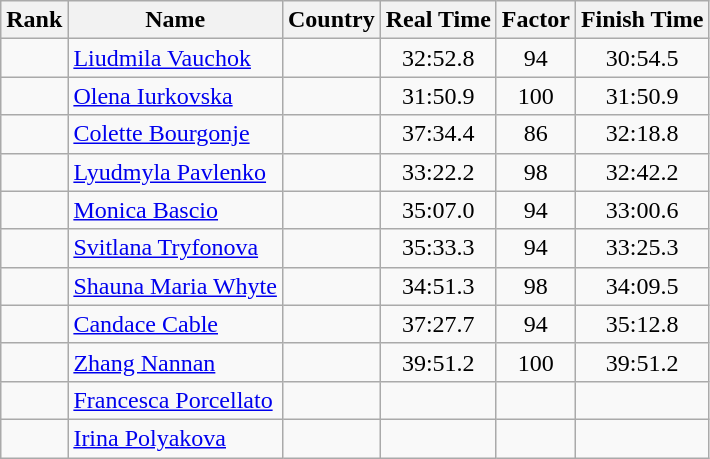<table class="wikitable sortable" style="text-align:center">
<tr>
<th>Rank</th>
<th>Name</th>
<th>Country</th>
<th>Real Time</th>
<th>Factor</th>
<th>Finish Time</th>
</tr>
<tr>
<td></td>
<td align=left><a href='#'>Liudmila Vauchok</a></td>
<td align=left></td>
<td>32:52.8</td>
<td>94</td>
<td>30:54.5</td>
</tr>
<tr>
<td></td>
<td align=left><a href='#'>Olena Iurkovska</a></td>
<td align=left></td>
<td>31:50.9</td>
<td>100</td>
<td>31:50.9</td>
</tr>
<tr>
<td></td>
<td align=left><a href='#'>Colette Bourgonje</a></td>
<td align=left></td>
<td>37:34.4</td>
<td>86</td>
<td>32:18.8</td>
</tr>
<tr>
<td></td>
<td align=left><a href='#'>Lyudmyla Pavlenko</a></td>
<td align=left></td>
<td>33:22.2</td>
<td>98</td>
<td>32:42.2</td>
</tr>
<tr>
<td></td>
<td align=left><a href='#'>Monica Bascio</a></td>
<td align=left></td>
<td>35:07.0</td>
<td>94</td>
<td>33:00.6</td>
</tr>
<tr>
<td></td>
<td align=left><a href='#'>Svitlana Tryfonova</a></td>
<td align=left></td>
<td>35:33.3</td>
<td>94</td>
<td>33:25.3</td>
</tr>
<tr>
<td></td>
<td align=left><a href='#'>Shauna Maria Whyte</a></td>
<td align=left></td>
<td>34:51.3</td>
<td>98</td>
<td>34:09.5</td>
</tr>
<tr>
<td></td>
<td align=left><a href='#'>Candace Cable</a></td>
<td align=left></td>
<td>37:27.7</td>
<td>94</td>
<td>35:12.8</td>
</tr>
<tr>
<td></td>
<td align=left><a href='#'>Zhang Nannan</a></td>
<td align=left></td>
<td>39:51.2</td>
<td>100</td>
<td>39:51.2</td>
</tr>
<tr>
<td></td>
<td align=left><a href='#'>Francesca Porcellato</a></td>
<td align=left></td>
<td></td>
<td></td>
<td></td>
</tr>
<tr>
<td></td>
<td align=left><a href='#'>Irina Polyakova</a></td>
<td align=left></td>
<td></td>
<td></td>
<td></td>
</tr>
</table>
